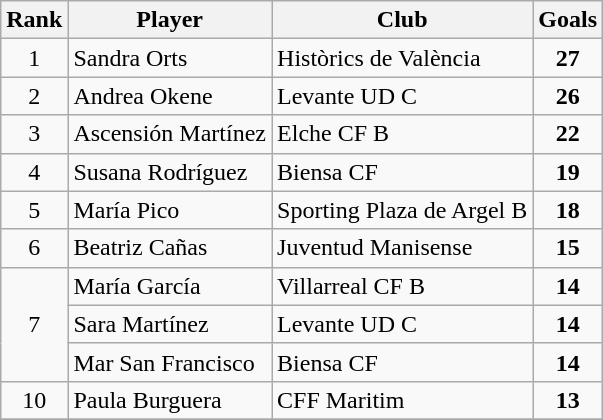<table class="wikitable" style="text-align:center">
<tr>
<th>Rank</th>
<th>Player</th>
<th>Club</th>
<th>Goals</th>
</tr>
<tr>
<td>1</td>
<td align="left">Sandra Orts</td>
<td align="left">Històrics de València</td>
<td><strong>27</strong></td>
</tr>
<tr>
<td>2</td>
<td align="left">Andrea Okene</td>
<td align="left">Levante UD C</td>
<td><strong>26</strong></td>
</tr>
<tr>
<td>3</td>
<td align="left">Ascensión Martínez</td>
<td align="left">Elche CF B</td>
<td><strong>22</strong></td>
</tr>
<tr>
<td>4</td>
<td align="left">Susana Rodríguez</td>
<td align="left">Biensa CF</td>
<td><strong>19</strong></td>
</tr>
<tr>
<td>5</td>
<td align="left">María Pico</td>
<td align="left">Sporting Plaza de Argel B</td>
<td><strong>18</strong></td>
</tr>
<tr>
<td>6</td>
<td align="left">Beatriz Cañas</td>
<td align="left">Juventud Manisense</td>
<td><strong>15</strong></td>
</tr>
<tr>
<td rowspan=3>7</td>
<td align="left">María García</td>
<td align="left">Villarreal CF B</td>
<td><strong>14</strong></td>
</tr>
<tr>
<td align="left">Sara Martínez</td>
<td align="left">Levante UD C</td>
<td><strong>14</strong></td>
</tr>
<tr>
<td align="left">Mar San Francisco</td>
<td align="left">Biensa CF</td>
<td><strong>14</strong></td>
</tr>
<tr>
<td>10</td>
<td align="left">Paula Burguera</td>
<td align="left">CFF Maritim</td>
<td><strong>13</strong></td>
</tr>
<tr>
</tr>
</table>
